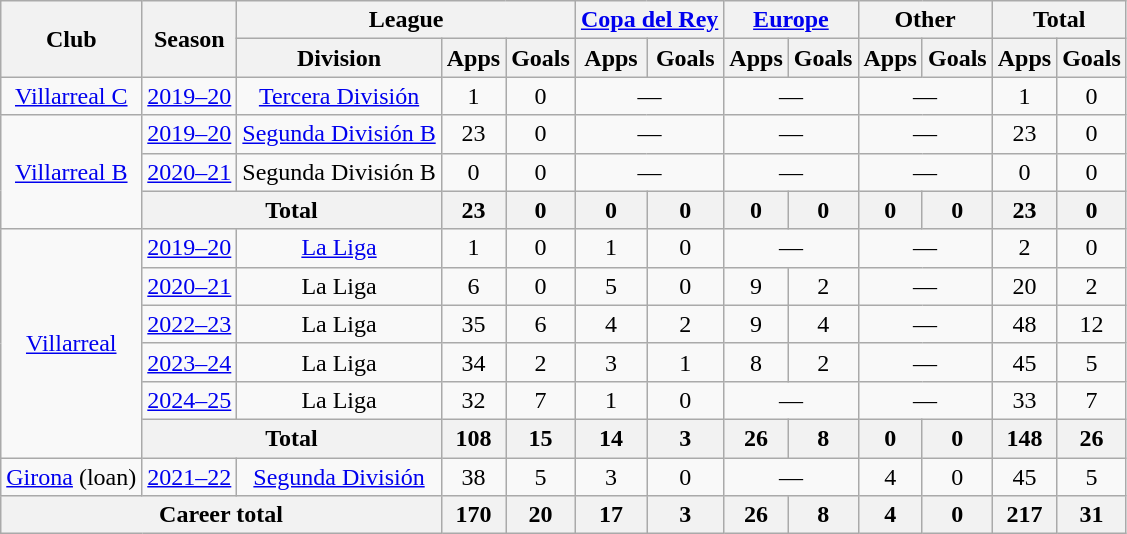<table class="wikitable" style="text-align:center">
<tr>
<th rowspan="2">Club</th>
<th rowspan="2">Season</th>
<th colspan="3">League</th>
<th colspan="2"><a href='#'>Copa del Rey</a></th>
<th colspan="2"><a href='#'>Europe</a></th>
<th colspan="2">Other</th>
<th colspan="2">Total</th>
</tr>
<tr>
<th>Division</th>
<th>Apps</th>
<th>Goals</th>
<th>Apps</th>
<th>Goals</th>
<th>Apps</th>
<th>Goals</th>
<th>Apps</th>
<th>Goals</th>
<th>Apps</th>
<th>Goals</th>
</tr>
<tr>
<td><a href='#'>Villarreal C</a></td>
<td><a href='#'>2019–20</a></td>
<td><a href='#'>Tercera División</a></td>
<td>1</td>
<td>0</td>
<td colspan="2">—</td>
<td colspan="2">—</td>
<td colspan="2">—</td>
<td>1</td>
<td>0</td>
</tr>
<tr>
<td rowspan="3"><a href='#'>Villarreal B</a></td>
<td><a href='#'>2019–20</a></td>
<td><a href='#'>Segunda División B</a></td>
<td>23</td>
<td>0</td>
<td colspan="2">—</td>
<td colspan="2">—</td>
<td colspan="2">—</td>
<td>23</td>
<td>0</td>
</tr>
<tr>
<td><a href='#'>2020–21</a></td>
<td>Segunda División B</td>
<td>0</td>
<td>0</td>
<td colspan="2">—</td>
<td colspan="2">—</td>
<td colspan="2">—</td>
<td>0</td>
<td>0</td>
</tr>
<tr>
<th colspan="2">Total</th>
<th>23</th>
<th>0</th>
<th>0</th>
<th>0</th>
<th>0</th>
<th>0</th>
<th>0</th>
<th>0</th>
<th>23</th>
<th>0</th>
</tr>
<tr>
<td rowspan="6"><a href='#'>Villarreal</a></td>
<td><a href='#'>2019–20</a></td>
<td><a href='#'>La Liga</a></td>
<td>1</td>
<td>0</td>
<td>1</td>
<td>0</td>
<td colspan="2">—</td>
<td colspan="2">—</td>
<td>2</td>
<td>0</td>
</tr>
<tr>
<td><a href='#'>2020–21</a></td>
<td>La Liga</td>
<td>6</td>
<td>0</td>
<td>5</td>
<td>0</td>
<td>9</td>
<td>2</td>
<td colspan="2">—</td>
<td>20</td>
<td>2</td>
</tr>
<tr>
<td><a href='#'>2022–23</a></td>
<td>La Liga</td>
<td>35</td>
<td>6</td>
<td>4</td>
<td>2</td>
<td>9</td>
<td>4</td>
<td colspan="2">—</td>
<td>48</td>
<td>12</td>
</tr>
<tr>
<td><a href='#'>2023–24</a></td>
<td>La Liga</td>
<td>34</td>
<td>2</td>
<td>3</td>
<td>1</td>
<td>8</td>
<td>2</td>
<td colspan="2">—</td>
<td>45</td>
<td>5</td>
</tr>
<tr>
<td><a href='#'>2024–25</a></td>
<td>La Liga</td>
<td>32</td>
<td>7</td>
<td>1</td>
<td>0</td>
<td colspan="2">—</td>
<td colspan="2">—</td>
<td>33</td>
<td>7</td>
</tr>
<tr>
<th colspan="2">Total</th>
<th>108</th>
<th>15</th>
<th>14</th>
<th>3</th>
<th>26</th>
<th>8</th>
<th>0</th>
<th>0</th>
<th>148</th>
<th>26</th>
</tr>
<tr>
<td><a href='#'>Girona</a> (loan)</td>
<td><a href='#'>2021–22</a></td>
<td><a href='#'>Segunda División</a></td>
<td>38</td>
<td>5</td>
<td>3</td>
<td>0</td>
<td colspan="2">—</td>
<td>4</td>
<td>0</td>
<td>45</td>
<td>5</td>
</tr>
<tr>
<th colspan="3">Career total</th>
<th>170</th>
<th>20</th>
<th>17</th>
<th>3</th>
<th>26</th>
<th>8</th>
<th>4</th>
<th>0</th>
<th>217</th>
<th>31</th>
</tr>
</table>
